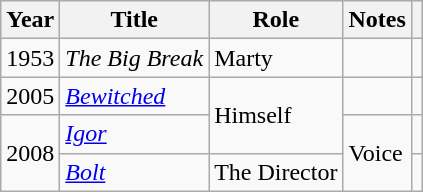<table class="wikitable sortable">
<tr>
<th>Year</th>
<th>Title</th>
<th>Role</th>
<th>Notes</th>
<th></th>
</tr>
<tr>
<td>1953</td>
<td><em>The Big Break</em></td>
<td>Marty</td>
<td></td>
<td></td>
</tr>
<tr>
<td>2005</td>
<td><em><a href='#'>Bewitched</a></em></td>
<td rowspan=2>Himself</td>
<td></td>
<td></td>
</tr>
<tr>
<td rowspan=2>2008</td>
<td><em><a href='#'>Igor</a></em></td>
<td rowspan=2>Voice</td>
<td></td>
</tr>
<tr>
<td><em><a href='#'>Bolt</a></em></td>
<td>The Director</td>
<td></td>
</tr>
</table>
